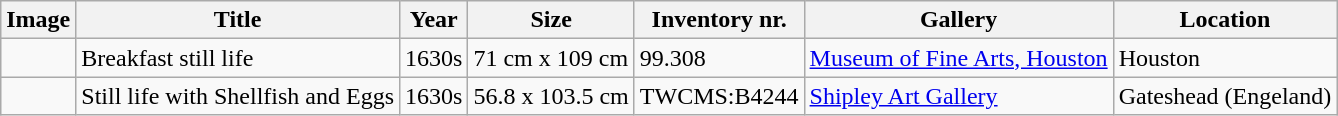<table class="wikitable sortable">
<tr>
<th class="unsortable">Image</th>
<th>Title</th>
<th>Year</th>
<th>Size</th>
<th>Inventory nr.</th>
<th>Gallery</th>
<th>Location</th>
</tr>
<tr>
<td></td>
<td>Breakfast still life</td>
<td>1630s</td>
<td>71 cm x 109 cm</td>
<td>99.308</td>
<td><a href='#'>Museum of Fine Arts, Houston</a></td>
<td>Houston</td>
</tr>
<tr>
<td></td>
<td>Still life with Shellfish and Eggs</td>
<td>1630s</td>
<td>56.8 x 103.5 cm</td>
<td>TWCMS:B4244</td>
<td><a href='#'>Shipley Art Gallery</a></td>
<td>Gateshead (Engeland)</td>
</tr>
</table>
